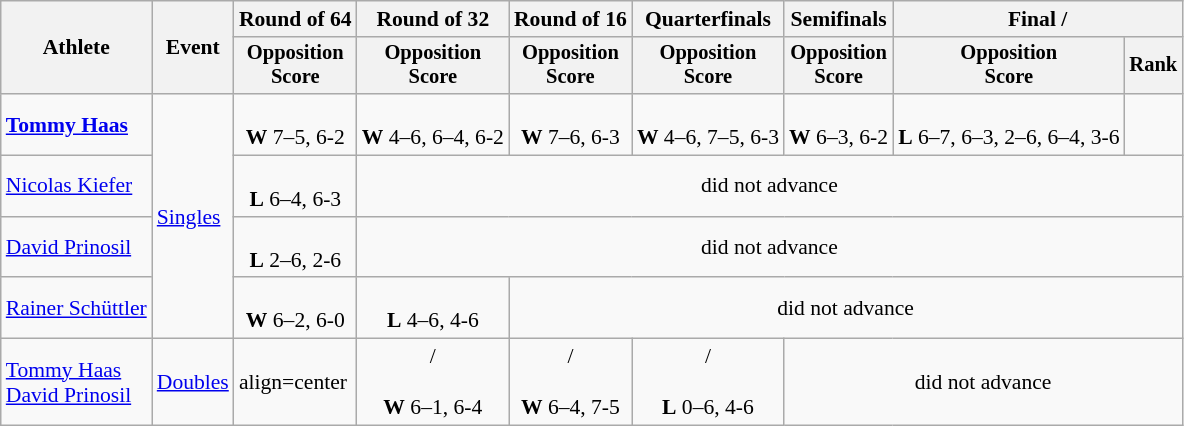<table class=wikitable style="font-size:90%">
<tr>
<th rowspan="2">Athlete</th>
<th rowspan="2">Event</th>
<th>Round of 64</th>
<th>Round of 32</th>
<th>Round of 16</th>
<th>Quarterfinals</th>
<th>Semifinals</th>
<th colspan=2>Final / </th>
</tr>
<tr style="font-size:95%">
<th>Opposition<br>Score</th>
<th>Opposition<br>Score</th>
<th>Opposition<br>Score</th>
<th>Opposition<br>Score</th>
<th>Opposition<br>Score</th>
<th>Opposition<br>Score</th>
<th>Rank</th>
</tr>
<tr>
<td align=left><strong><a href='#'>Tommy Haas</a></strong></td>
<td align=left rowspan=4><a href='#'>Singles</a></td>
<td align=center><br><strong>W</strong> 7–5, 6-2</td>
<td align=center><br><strong>W</strong> 4–6, 6–4, 6-2</td>
<td align=center><br><strong>W</strong> 7–6, 6-3</td>
<td align=center><br><strong>W</strong> 4–6, 7–5, 6-3</td>
<td align=center><br><strong>W</strong> 6–3, 6-2</td>
<td align=center><br><strong>L</strong> 6–7, 6–3, 2–6, 6–4, 3-6</td>
<td align=center></td>
</tr>
<tr>
<td align=left><a href='#'>Nicolas Kiefer</a></td>
<td align=center><br><strong>L</strong> 6–4, 6-3</td>
<td align=center colspan=6>did not advance</td>
</tr>
<tr>
<td align=left><a href='#'>David Prinosil</a></td>
<td align=center><br><strong>L</strong> 2–6, 2-6</td>
<td align=center colspan=6>did not advance</td>
</tr>
<tr>
<td align=left><a href='#'>Rainer Schüttler</a></td>
<td align=center><br><strong>W</strong> 6–2, 6-0</td>
<td align=center><br><strong>L</strong> 4–6, 4-6</td>
<td align=center colspan=5>did not advance</td>
</tr>
<tr>
<td align=left><a href='#'>Tommy Haas</a><br> <a href='#'>David Prinosil</a></td>
<td align=left><a href='#'>Doubles</a></td>
<td>align=center </td>
<td align=center> /<br><br><strong>W</strong> 6–1, 6-4</td>
<td align=center> /<br><br><strong>W</strong> 6–4, 7-5</td>
<td align=center> /<br><br><strong>L</strong> 0–6, 4-6</td>
<td align=center colspan=3>did not advance</td>
</tr>
</table>
